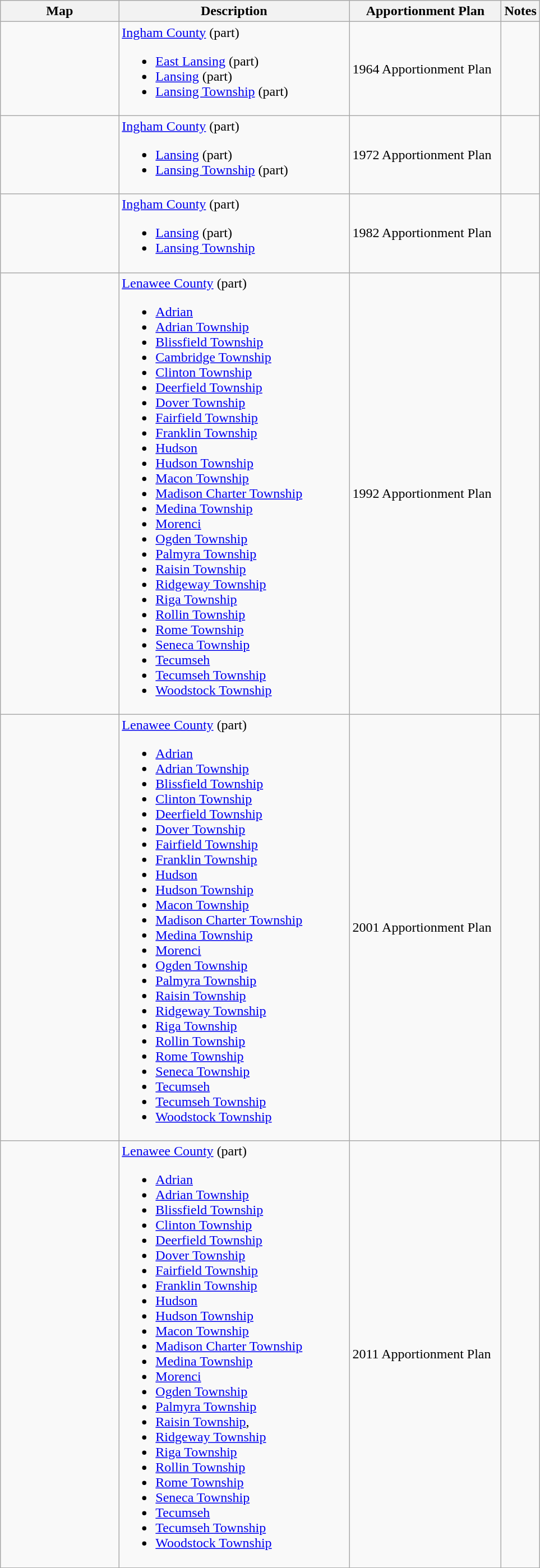<table class="wikitable sortable">
<tr>
<th style="width:100pt;">Map</th>
<th style="width:200pt;">Description</th>
<th style="width:130pt;">Apportionment Plan</th>
<th style="width:15pt;">Notes</th>
</tr>
<tr>
<td></td>
<td><a href='#'>Ingham County</a> (part)<br><ul><li><a href='#'>East Lansing</a> (part)</li><li><a href='#'>Lansing</a> (part)</li><li><a href='#'>Lansing Township</a> (part)</li></ul></td>
<td>1964 Apportionment Plan</td>
<td></td>
</tr>
<tr>
<td></td>
<td><a href='#'>Ingham County</a> (part)<br><ul><li><a href='#'>Lansing</a> (part)</li><li><a href='#'>Lansing Township</a> (part)</li></ul></td>
<td>1972 Apportionment Plan</td>
<td></td>
</tr>
<tr>
<td></td>
<td><a href='#'>Ingham County</a> (part)<br><ul><li><a href='#'>Lansing</a> (part)</li><li><a href='#'>Lansing Township</a></li></ul></td>
<td>1982 Apportionment Plan</td>
<td></td>
</tr>
<tr>
<td></td>
<td><a href='#'>Lenawee County</a> (part)<br><ul><li><a href='#'>Adrian</a></li><li><a href='#'>Adrian Township</a></li><li><a href='#'>Blissfield Township</a></li><li><a href='#'>Cambridge Township</a></li><li><a href='#'>Clinton Township</a></li><li><a href='#'>Deerfield Township</a></li><li><a href='#'>Dover Township</a></li><li><a href='#'>Fairfield Township</a></li><li><a href='#'>Franklin Township</a></li><li><a href='#'>Hudson</a></li><li><a href='#'>Hudson Township</a></li><li><a href='#'>Macon Township</a></li><li><a href='#'>Madison Charter Township</a></li><li><a href='#'>Medina Township</a></li><li><a href='#'>Morenci</a></li><li><a href='#'>Ogden Township</a></li><li><a href='#'>Palmyra Township</a></li><li><a href='#'>Raisin Township</a></li><li><a href='#'>Ridgeway Township</a></li><li><a href='#'>Riga Township</a></li><li><a href='#'>Rollin Township</a></li><li><a href='#'>Rome Township</a></li><li><a href='#'>Seneca Township</a></li><li><a href='#'>Tecumseh</a></li><li><a href='#'>Tecumseh Township</a></li><li><a href='#'>Woodstock Township</a></li></ul></td>
<td>1992 Apportionment Plan</td>
<td></td>
</tr>
<tr>
<td></td>
<td><a href='#'>Lenawee County</a> (part)<br><ul><li><a href='#'>Adrian</a></li><li><a href='#'>Adrian Township</a></li><li><a href='#'>Blissfield Township</a></li><li><a href='#'>Clinton Township</a></li><li><a href='#'>Deerfield Township</a></li><li><a href='#'>Dover Township</a></li><li><a href='#'>Fairfield Township</a></li><li><a href='#'>Franklin Township</a></li><li><a href='#'>Hudson</a></li><li><a href='#'>Hudson Township</a></li><li><a href='#'>Macon Township</a></li><li><a href='#'>Madison Charter Township</a></li><li><a href='#'>Medina Township</a></li><li><a href='#'>Morenci</a></li><li><a href='#'>Ogden Township</a></li><li><a href='#'>Palmyra Township</a></li><li><a href='#'>Raisin Township</a></li><li><a href='#'>Ridgeway Township</a></li><li><a href='#'>Riga Township</a></li><li><a href='#'>Rollin Township</a></li><li><a href='#'>Rome Township</a></li><li><a href='#'>Seneca Township</a></li><li><a href='#'>Tecumseh</a></li><li><a href='#'>Tecumseh Township</a></li><li><a href='#'>Woodstock Township</a></li></ul></td>
<td>2001 Apportionment Plan</td>
<td></td>
</tr>
<tr>
<td></td>
<td><a href='#'>Lenawee County</a> (part)<br><ul><li><a href='#'>Adrian</a></li><li><a href='#'>Adrian Township</a></li><li><a href='#'>Blissfield Township</a></li><li><a href='#'>Clinton Township</a></li><li><a href='#'>Deerfield Township</a></li><li><a href='#'>Dover Township</a></li><li><a href='#'>Fairfield Township</a></li><li><a href='#'>Franklin Township</a></li><li><a href='#'>Hudson</a></li><li><a href='#'>Hudson Township</a></li><li><a href='#'>Macon Township</a></li><li><a href='#'>Madison Charter Township</a></li><li><a href='#'>Medina Township</a></li><li><a href='#'>Morenci</a></li><li><a href='#'>Ogden Township</a></li><li><a href='#'>Palmyra Township</a></li><li><a href='#'>Raisin Township</a>,</li><li><a href='#'>Ridgeway Township</a></li><li><a href='#'>Riga Township</a></li><li><a href='#'>Rollin Township</a></li><li><a href='#'>Rome Township</a></li><li><a href='#'>Seneca Township</a></li><li><a href='#'>Tecumseh</a></li><li><a href='#'>Tecumseh Township</a></li><li><a href='#'>Woodstock Township</a></li></ul></td>
<td>2011 Apportionment Plan</td>
<td></td>
</tr>
<tr>
</tr>
</table>
